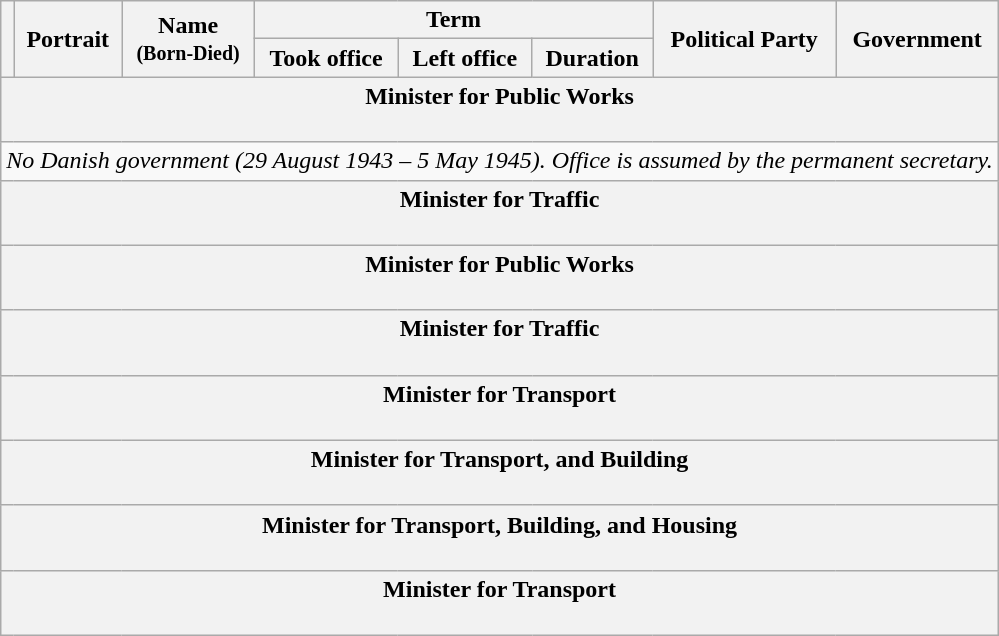<table class="wikitable" style="text-align:center;">
<tr>
<th rowspan=2></th>
<th rowspan=2>Portrait</th>
<th rowspan=2>Name<br><small>(Born-Died)</small></th>
<th colspan=3>Term</th>
<th rowspan=2>Political Party</th>
<th rowspan=2>Government</th>
</tr>
<tr>
<th>Took office</th>
<th>Left office</th>
<th>Duration</th>
</tr>
<tr style="text-align:center;">
<th colspan=8>Minister for Public Works<br><br>



















</th>
</tr>
<tr style="text-align:center;">
<td colspan=10><em>No Danish government (29 August 1943 – 5 May 1945). Office is assumed by the permanent secretary.</em><br></td>
</tr>
<tr style="text-align:center;">
<th colspan=8>Minister for Traffic<br><br></th>
</tr>
<tr style="text-align:center;">
<th colspan=8>Minister for Public Works<br><br>
















</th>
</tr>
<tr style="text-align:center;">
<th colspan=8>Minister for Traffic<br><br>








</th>
</tr>
<tr style="text-align:center;">
<th colspan=8>Minister for Transport<br><br>






</th>
</tr>
<tr style="text-align:center;">
<th colspan=8>Minister for Transport, and Building<br><br></th>
</tr>
<tr style="text-align:center;">
<th colspan=8>Minister for Transport, Building, and Housing<br><br></th>
</tr>
<tr style="text-align:center;">
<th colspan=8>Minister for Transport<br><br>

</th>
</tr>
</table>
